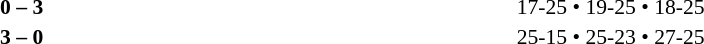<table width=100% cellspacing=1>
<tr>
<th width=20%></th>
<th width=12%></th>
<th width=20%></th>
<th width=33%></th>
<td></td>
</tr>
<tr style=font-size:90%>
<td align=right></td>
<td align=center><strong>0 – 3</strong></td>
<td></td>
<td>17-25 • 19-25 • 18-25</td>
<td></td>
</tr>
<tr style=font-size:90%>
<td align=right></td>
<td align=center><strong>3 – 0</strong></td>
<td></td>
<td>25-15 • 25-23 • 27-25</td>
</tr>
</table>
